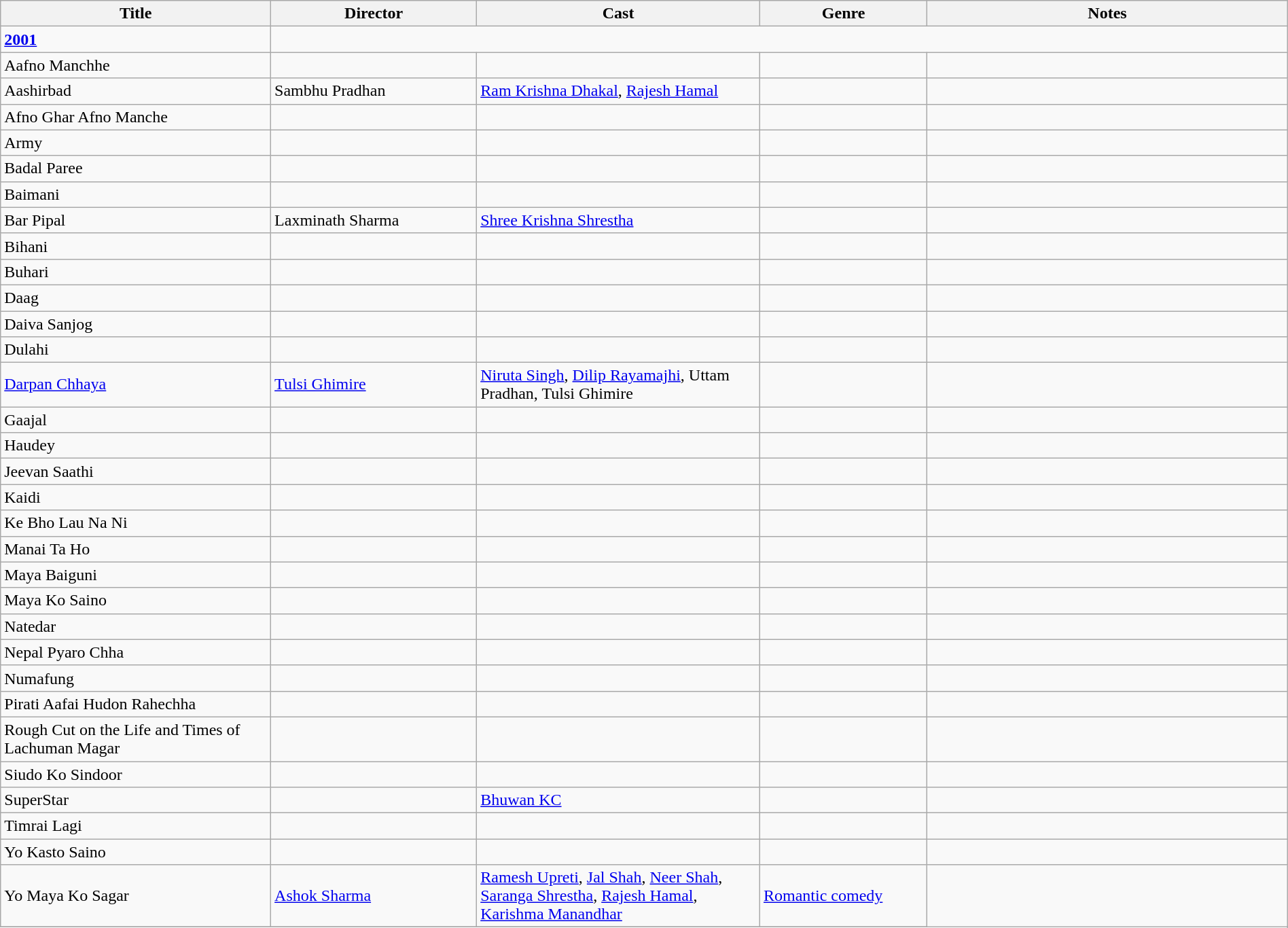<table class="wikitable" width= "100%">
<tr>
<th width=21%>Title</th>
<th width=16%>Director</th>
<th width=22%>Cast</th>
<th width=13%>Genre</th>
<th width=28%>Notes</th>
</tr>
<tr>
<td><strong><a href='#'>2001</a></strong></td>
</tr>
<tr>
<td>Aafno Manchhe</td>
<td></td>
<td></td>
<td></td>
<td></td>
</tr>
<tr>
<td>Aashirbad</td>
<td>Sambhu Pradhan</td>
<td><a href='#'>Ram Krishna Dhakal</a>, <a href='#'>Rajesh Hamal</a></td>
<td></td>
<td></td>
</tr>
<tr>
<td>Afno Ghar Afno Manche</td>
<td></td>
<td></td>
<td></td>
<td></td>
</tr>
<tr>
<td>Army</td>
<td></td>
<td></td>
<td></td>
<td></td>
</tr>
<tr>
<td>Badal Paree</td>
<td></td>
<td></td>
<td></td>
<td></td>
</tr>
<tr>
<td>Baimani</td>
<td></td>
<td></td>
<td></td>
<td></td>
</tr>
<tr>
<td>Bar Pipal</td>
<td>Laxminath Sharma</td>
<td><a href='#'>Shree Krishna Shrestha</a></td>
<td></td>
<td></td>
</tr>
<tr>
<td>Bihani</td>
<td></td>
<td></td>
<td></td>
<td></td>
</tr>
<tr>
<td>Buhari</td>
<td></td>
<td></td>
<td></td>
<td></td>
</tr>
<tr>
<td>Daag</td>
<td></td>
<td></td>
<td></td>
<td></td>
</tr>
<tr>
<td>Daiva Sanjog</td>
<td></td>
<td></td>
<td></td>
<td></td>
</tr>
<tr>
<td>Dulahi</td>
<td></td>
<td></td>
<td></td>
<td></td>
</tr>
<tr>
<td><a href='#'>Darpan Chhaya</a></td>
<td><a href='#'>Tulsi Ghimire</a></td>
<td><a href='#'>Niruta Singh</a>, <a href='#'>Dilip Rayamajhi</a>, Uttam Pradhan, Tulsi Ghimire</td>
<td></td>
<td></td>
</tr>
<tr>
<td>Gaajal</td>
<td></td>
<td></td>
<td></td>
<td></td>
</tr>
<tr>
<td>Haudey</td>
<td></td>
<td></td>
<td></td>
<td></td>
</tr>
<tr>
<td>Jeevan Saathi</td>
<td></td>
<td></td>
<td></td>
<td></td>
</tr>
<tr>
<td>Kaidi</td>
<td></td>
<td></td>
<td></td>
<td></td>
</tr>
<tr>
<td>Ke Bho Lau Na Ni</td>
<td></td>
<td></td>
<td></td>
<td></td>
</tr>
<tr>
<td>Manai Ta Ho</td>
<td></td>
<td></td>
<td></td>
<td></td>
</tr>
<tr>
<td>Maya Baiguni</td>
<td></td>
<td></td>
<td></td>
<td></td>
</tr>
<tr>
<td>Maya Ko Saino</td>
<td></td>
<td></td>
<td></td>
<td></td>
</tr>
<tr>
<td>Natedar</td>
<td></td>
<td></td>
<td></td>
<td></td>
</tr>
<tr>
<td>Nepal Pyaro Chha</td>
<td></td>
<td></td>
<td></td>
<td></td>
</tr>
<tr>
<td>Numafung</td>
<td></td>
<td></td>
<td></td>
<td></td>
</tr>
<tr>
<td>Pirati Aafai Hudon Rahechha</td>
<td></td>
<td></td>
<td></td>
<td></td>
</tr>
<tr>
<td>Rough Cut on the Life and Times of Lachuman Magar</td>
<td></td>
<td></td>
<td></td>
<td></td>
</tr>
<tr>
<td>Siudo Ko Sindoor</td>
<td></td>
<td></td>
<td></td>
<td></td>
</tr>
<tr>
<td>SuperStar</td>
<td></td>
<td><a href='#'>Bhuwan KC</a></td>
<td></td>
<td></td>
</tr>
<tr>
<td>Timrai Lagi</td>
<td></td>
<td></td>
<td></td>
<td></td>
</tr>
<tr>
<td>Yo Kasto Saino</td>
<td></td>
<td></td>
<td></td>
<td></td>
</tr>
<tr>
<td>Yo Maya Ko Sagar</td>
<td><a href='#'>Ashok Sharma</a></td>
<td><a href='#'>Ramesh Upreti</a>, <a href='#'>Jal Shah</a>, <a href='#'>Neer Shah</a>, <a href='#'>Saranga Shrestha</a>, <a href='#'>Rajesh Hamal</a>, <a href='#'>Karishma Manandhar</a></td>
<td><a href='#'>Romantic comedy</a></td>
</tr>
<tr>
</tr>
</table>
